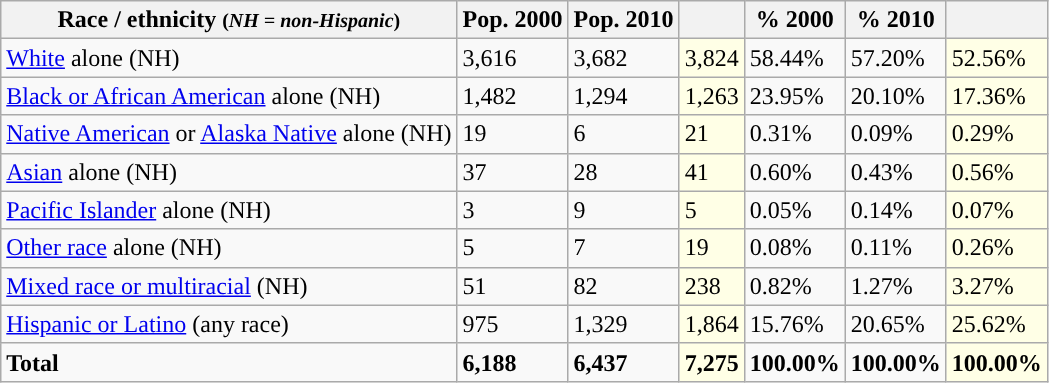<table class="wikitable">
<tr>
<th>Race / ethnicity <small>(<em>NH = non-Hispanic</em>)</small></th>
<th>Pop. 2000</th>
<th>Pop. 2010</th>
<th></th>
<th>% 2000</th>
<th>% 2010</th>
<th></th>
</tr>
<tr>
<td><a href='#'>White</a> alone (NH)</td>
<td>3,616</td>
<td>3,682</td>
<td style='background: #ffffe6;'>3,824</td>
<td>58.44%</td>
<td>57.20%</td>
<td style='background: #ffffe6;'>52.56%</td>
</tr>
<tr>
<td><a href='#'>Black or African American</a> alone (NH)</td>
<td>1,482</td>
<td>1,294</td>
<td style='background: #ffffe6;'>1,263</td>
<td>23.95%</td>
<td>20.10%</td>
<td style='background: #ffffe6;'>17.36%</td>
</tr>
<tr>
<td><a href='#'>Native American</a> or <a href='#'>Alaska Native</a> alone (NH)</td>
<td>19</td>
<td>6</td>
<td style='background: #ffffe6;'>21</td>
<td>0.31%</td>
<td>0.09%</td>
<td style='background: #ffffe6;'>0.29%</td>
</tr>
<tr>
<td><a href='#'>Asian</a> alone (NH)</td>
<td>37</td>
<td>28</td>
<td style='background: #ffffe6;'>41</td>
<td>0.60%</td>
<td>0.43%</td>
<td style='background: #ffffe6;'>0.56%</td>
</tr>
<tr>
<td><a href='#'>Pacific Islander</a> alone (NH)</td>
<td>3</td>
<td>9</td>
<td style='background: #ffffe6;'>5</td>
<td>0.05%</td>
<td>0.14%</td>
<td style='background: #ffffe6;'>0.07%</td>
</tr>
<tr>
<td><a href='#'>Other race</a> alone (NH)</td>
<td>5</td>
<td>7</td>
<td style='background: #ffffe6;'>19</td>
<td>0.08%</td>
<td>0.11%</td>
<td style='background: #ffffe6;'>0.26%</td>
</tr>
<tr>
<td><a href='#'>Mixed race or multiracial</a> (NH)</td>
<td>51</td>
<td>82</td>
<td style='background: #ffffe6;'>238</td>
<td>0.82%</td>
<td>1.27%</td>
<td style='background: #ffffe6;'>3.27%</td>
</tr>
<tr>
<td><a href='#'>Hispanic or Latino</a> (any race)</td>
<td>975</td>
<td>1,329</td>
<td style='background: #ffffe6;'>1,864</td>
<td>15.76%</td>
<td>20.65%</td>
<td style='background: #ffffe6;'>25.62%</td>
</tr>
<tr>
<td><strong>Total</strong></td>
<td><strong>6,188</strong></td>
<td><strong>6,437</strong></td>
<td style='background: #ffffe6;'><strong>7,275</strong></td>
<td><strong>100.00%</strong></td>
<td><strong>100.00%</strong></td>
<td style='background: #ffffe6;'><strong>100.00%</strong></td>
</tr>
</table>
